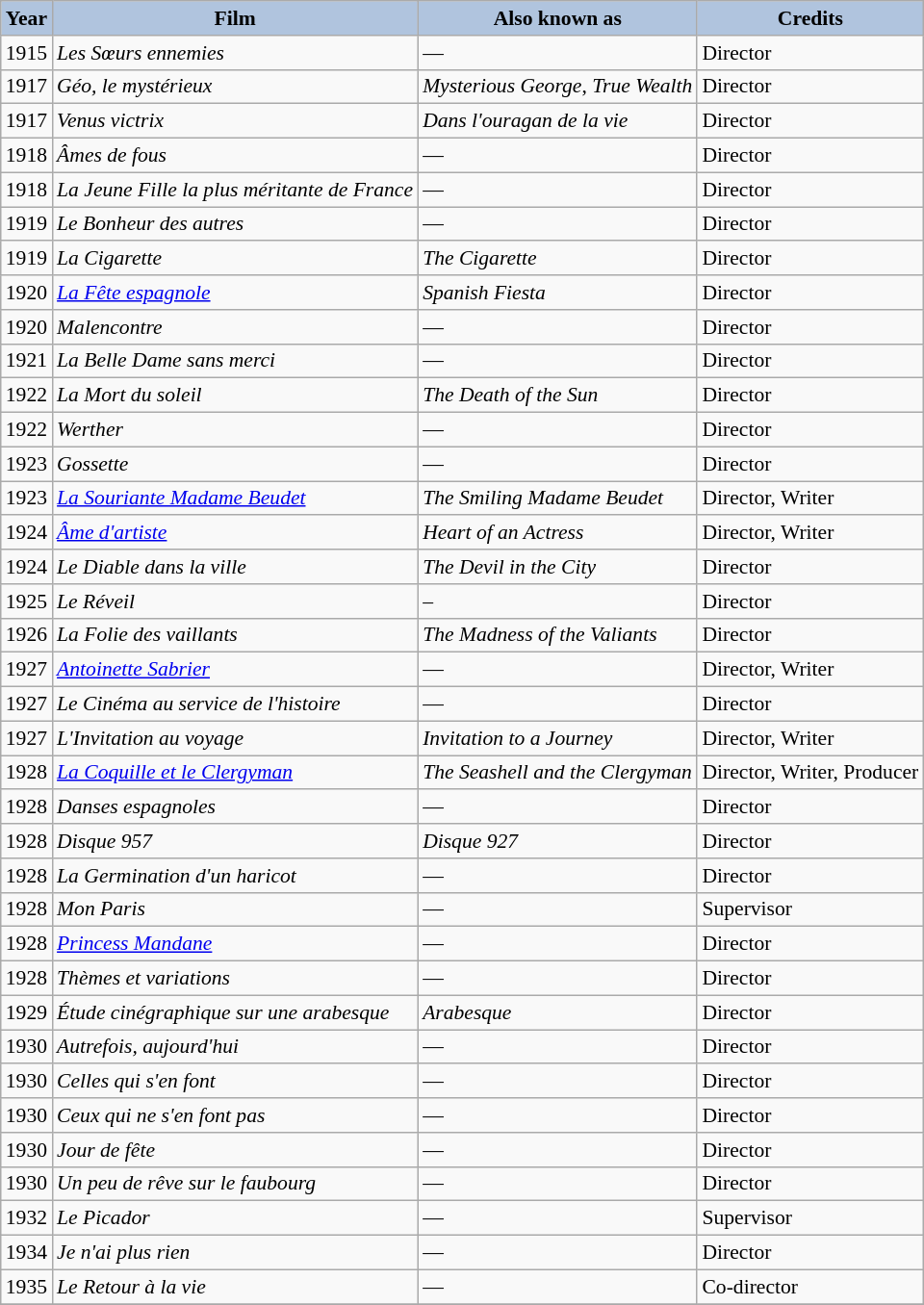<table class="wikitable" style="font-size:90%;">
<tr>
<th style="background:#B0C4DE;">Year</th>
<th style="background:#B0C4DE;">Film</th>
<th style="background:#B0C4DE;">Also known as</th>
<th style="background:#B0C4DE;">Credits</th>
</tr>
<tr>
<td>1915</td>
<td><em>Les Sœurs ennemies</em></td>
<td>—</td>
<td>Director</td>
</tr>
<tr>
<td>1917</td>
<td><em>Géo, le mystérieux</em></td>
<td><em>Mysterious George</em>, <em>True Wealth</em></td>
<td>Director</td>
</tr>
<tr>
<td>1917</td>
<td><em>Venus victrix</em></td>
<td><em>Dans l'ouragan de la vie</em></td>
<td>Director</td>
</tr>
<tr>
<td>1918</td>
<td><em>Âmes de fous</em></td>
<td>—</td>
<td>Director</td>
</tr>
<tr>
<td>1918</td>
<td><em>La Jeune Fille la plus méritante de France</em></td>
<td>—</td>
<td>Director</td>
</tr>
<tr>
<td>1919</td>
<td><em>Le Bonheur des autres</em></td>
<td>—</td>
<td>Director</td>
</tr>
<tr>
<td>1919</td>
<td><em>La Cigarette</em></td>
<td><em>The Cigarette</em></td>
<td>Director</td>
</tr>
<tr>
<td>1920</td>
<td><em><a href='#'>La Fête espagnole</a></em></td>
<td><em>Spanish Fiesta</em></td>
<td>Director</td>
</tr>
<tr>
<td>1920</td>
<td><em>Malencontre</em></td>
<td>—</td>
<td>Director</td>
</tr>
<tr>
<td>1921</td>
<td><em>La Belle Dame sans merci</em></td>
<td>—</td>
<td>Director</td>
</tr>
<tr>
<td>1922</td>
<td><em>La Mort du soleil</em></td>
<td><em>The Death of the Sun</em></td>
<td>Director</td>
</tr>
<tr>
<td>1922</td>
<td><em>Werther</em></td>
<td>—</td>
<td>Director</td>
</tr>
<tr>
<td>1923</td>
<td><em>Gossette</em></td>
<td>—</td>
<td>Director</td>
</tr>
<tr>
<td>1923</td>
<td><em><a href='#'>La Souriante Madame Beudet</a></em></td>
<td><em>The Smiling Madame Beudet</em></td>
<td>Director, Writer</td>
</tr>
<tr>
<td>1924</td>
<td><em><a href='#'>Âme d'artiste</a></em></td>
<td><em>Heart of an Actress</em></td>
<td>Director, Writer</td>
</tr>
<tr>
<td>1924</td>
<td><em>Le Diable dans la ville</em></td>
<td><em>The Devil in the City</em></td>
<td>Director</td>
</tr>
<tr>
<td>1925</td>
<td><em>Le Réveil</em></td>
<td>–</td>
<td>Director</td>
</tr>
<tr>
<td>1926</td>
<td><em>La Folie des vaillants</em></td>
<td><em>The Madness of the Valiants</em></td>
<td>Director</td>
</tr>
<tr>
<td>1927</td>
<td><em><a href='#'>Antoinette Sabrier</a></em></td>
<td>—</td>
<td>Director, Writer</td>
</tr>
<tr>
<td>1927</td>
<td><em>Le Cinéma au service de l'histoire</em></td>
<td>—</td>
<td>Director</td>
</tr>
<tr>
<td>1927</td>
<td><em>L'Invitation au voyage</em></td>
<td><em>Invitation to a Journey</em></td>
<td>Director, Writer</td>
</tr>
<tr>
<td>1928</td>
<td><a href='#'><em>La Coquille et le Clergyman</em></a></td>
<td><em>The Seashell and the Clergyman</em></td>
<td>Director, Writer, Producer</td>
</tr>
<tr>
<td>1928</td>
<td><em>Danses espagnoles</em></td>
<td>—</td>
<td>Director</td>
</tr>
<tr>
<td>1928</td>
<td><em>Disque 957</em></td>
<td><em>Disque 927</em></td>
<td>Director</td>
</tr>
<tr>
<td>1928</td>
<td><em>La Germination d'un haricot</em></td>
<td>—</td>
<td>Director</td>
</tr>
<tr>
<td>1928</td>
<td><em>Mon Paris</em></td>
<td>—</td>
<td>Supervisor</td>
</tr>
<tr>
<td>1928</td>
<td><em><a href='#'>Princess Mandane</a></em></td>
<td>—</td>
<td>Director</td>
</tr>
<tr>
<td>1928</td>
<td><em>Thèmes et variations</em></td>
<td>—</td>
<td>Director</td>
</tr>
<tr>
<td>1929</td>
<td><em>Étude cinégraphique sur une arabesque</em></td>
<td><em>Arabesque</em></td>
<td>Director</td>
</tr>
<tr>
<td>1930</td>
<td><em>Autrefois, aujourd'hui</em></td>
<td>—</td>
<td>Director</td>
</tr>
<tr>
<td>1930</td>
<td><em>Celles qui s'en font</em></td>
<td>—</td>
<td>Director</td>
</tr>
<tr>
<td>1930</td>
<td><em>Ceux qui ne s'en font pas</em></td>
<td>—</td>
<td>Director</td>
</tr>
<tr>
<td>1930</td>
<td><em>Jour de fête</em></td>
<td>—</td>
<td>Director</td>
</tr>
<tr>
<td>1930</td>
<td><em>Un peu de rêve sur le faubourg</em></td>
<td>—</td>
<td>Director</td>
</tr>
<tr>
<td>1932</td>
<td><em>Le Picador</em></td>
<td>—</td>
<td>Supervisor</td>
</tr>
<tr>
<td>1934</td>
<td><em>Je n'ai plus rien</em></td>
<td>—</td>
<td>Director</td>
</tr>
<tr>
<td>1935</td>
<td><em>Le Retour à la vie</em></td>
<td>—</td>
<td>Co-director</td>
</tr>
<tr>
</tr>
</table>
